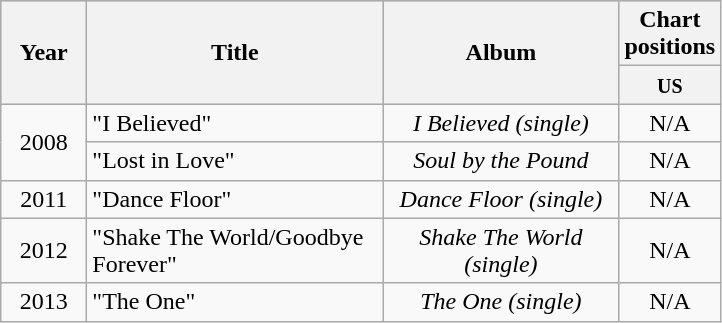<table class="wikitable">
<tr style="background:#ccc; text-align:center;">
<th style="width:50px;" rowspan="2">Year</th>
<th style="width:190px;" rowspan="2">Title</th>
<th style="width:150px;" rowspan="2">Album</th>
<th colspan="2">Chart positions</th>
</tr>
<tr style="background:#ddd;">
<th style="width:30px;"><small>US</small></th>
</tr>
<tr>
<td style="text-align:center;" rowspan="2">2008</td>
<td align="left">"I Believed"</td>
<td style="text-align:center;"><em>I Believed (single)</em></td>
<td style="text-align:center;">N/A</td>
</tr>
<tr>
<td align="left">"Lost in Love"</td>
<td style="text-align:center;"><em>Soul by the Pound</em></td>
<td style="text-align:center;">N/A</td>
</tr>
<tr>
<td style="text-align:center;">2011</td>
<td align="left">"Dance Floor"</td>
<td style="text-align:center;"><em>Dance Floor (single)</em></td>
<td style="text-align:center;">N/A</td>
</tr>
<tr>
<td style="text-align:center;">2012</td>
<td align="left">"Shake The World/Goodbye Forever"</td>
<td style="text-align:center;"><em>Shake The World (single)</em></td>
<td style="text-align:center;">N/A</td>
</tr>
<tr>
<td style="text-align:center;">2013</td>
<td align="left">"The One"</td>
<td style="text-align:center;"><em>The One (single)</em></td>
<td style="text-align:center;">N/A</td>
</tr>
</table>
